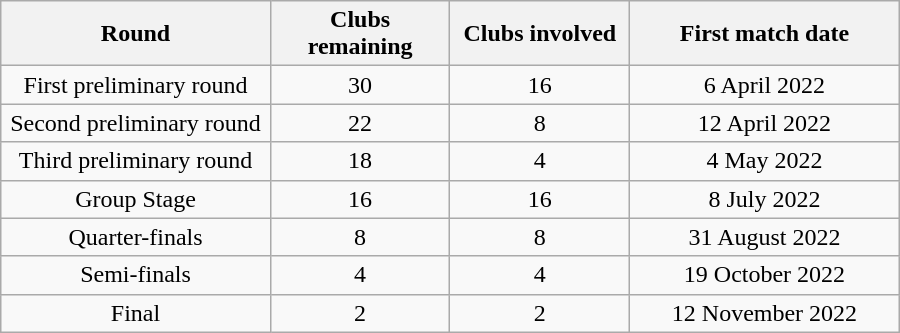<table class="wikitable" style="text-align: center; font-size: 100%; width: 600px;">
<tr>
<th width=30%>Round</th>
<th width=20%>Clubs remaining</th>
<th width=20%>Clubs involved</th>
<th width=30%>First match date</th>
</tr>
<tr>
<td align="center">First preliminary round</td>
<td align=center>30</td>
<td align=center>16</td>
<td align=center>6 April 2022</td>
</tr>
<tr>
<td align="center">Second preliminary round</td>
<td align=center>22</td>
<td align=center>8</td>
<td align=center>12 April 2022</td>
</tr>
<tr>
<td align="center">Third preliminary round</td>
<td align=center>18</td>
<td align=center>4</td>
<td align=center>4 May 2022</td>
</tr>
<tr>
<td align="center">Group Stage</td>
<td align=center>16</td>
<td align=center>16</td>
<td align=center>8 July 2022</td>
</tr>
<tr>
<td align="center">Quarter-finals</td>
<td align=center>8</td>
<td align=center>8</td>
<td align=center>31 August 2022</td>
</tr>
<tr>
<td align="center">Semi-finals</td>
<td align=center>4</td>
<td align=center>4</td>
<td align=center>19 October 2022</td>
</tr>
<tr>
<td align="center">Final</td>
<td align=center>2</td>
<td align=center>2</td>
<td align=center>12 November 2022</td>
</tr>
</table>
